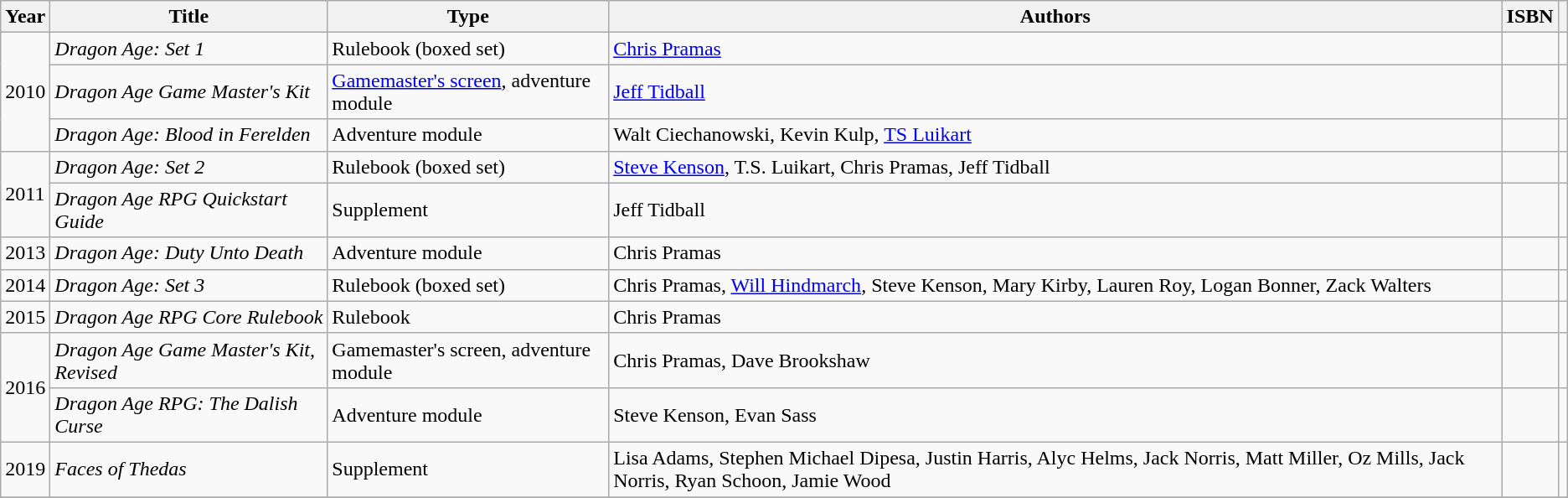<table class="wikitable sortable">
<tr>
<th>Year</th>
<th>Title</th>
<th>Type</th>
<th>Authors</th>
<th>ISBN</th>
<th class="unsortable"></th>
</tr>
<tr>
<td rowspan="3">2010</td>
<td><em>Dragon Age: Set 1</em></td>
<td>Rulebook (boxed set)</td>
<td><a href='#'>Chris Pramas</a></td>
<td></td>
<td></td>
</tr>
<tr>
<td><em>Dragon Age Game Master's Kit</em></td>
<td><a href='#'>Gamemaster's screen</a>, adventure module</td>
<td><a href='#'>Jeff Tidball</a></td>
<td></td>
<td></td>
</tr>
<tr>
<td><em>Dragon Age: Blood in Ferelden</em></td>
<td>Adventure module</td>
<td>Walt Ciechanowski, Kevin Kulp, <a href='#'>TS Luikart</a></td>
<td></td>
<td></td>
</tr>
<tr>
<td rowspan="2">2011</td>
<td><em>Dragon Age: Set 2</em></td>
<td>Rulebook (boxed set)</td>
<td><a href='#'>Steve Kenson</a>, T.S. Luikart, Chris Pramas, Jeff Tidball</td>
<td></td>
<td></td>
</tr>
<tr>
<td><em>Dragon Age RPG Quickstart Guide</em></td>
<td>Supplement</td>
<td>Jeff Tidball</td>
<td></td>
<td></td>
</tr>
<tr>
<td>2013</td>
<td><em>Dragon Age: Duty Unto Death</em></td>
<td>Adventure module</td>
<td>Chris Pramas</td>
<td></td>
<td></td>
</tr>
<tr>
<td>2014</td>
<td><em>Dragon Age: Set 3</em></td>
<td>Rulebook (boxed set)</td>
<td>Chris Pramas, <a href='#'>Will Hindmarch</a>, Steve Kenson, Mary Kirby, Lauren Roy, Logan Bonner, Zack Walters</td>
<td></td>
<td></td>
</tr>
<tr>
<td>2015</td>
<td><em>Dragon Age RPG Core Rulebook</em></td>
<td>Rulebook</td>
<td>Chris Pramas</td>
<td></td>
<td></td>
</tr>
<tr>
<td rowspan="2">2016</td>
<td><em>Dragon Age Game Master's Kit, Revised</em></td>
<td>Gamemaster's screen, adventure module</td>
<td>Chris Pramas, Dave Brookshaw</td>
<td></td>
<td></td>
</tr>
<tr>
<td><em>Dragon Age RPG: The Dalish Curse</em></td>
<td>Adventure module</td>
<td>Steve Kenson, Evan Sass</td>
<td></td>
<td></td>
</tr>
<tr>
<td>2019</td>
<td><em>Faces of Thedas</em></td>
<td>Supplement</td>
<td>Lisa Adams, Stephen Michael Dipesa, Justin Harris, Alyc Helms, Jack Norris, Matt Miller, Oz Mills, Jack Norris, Ryan Schoon, Jamie Wood</td>
<td></td>
<td></td>
</tr>
<tr>
</tr>
</table>
